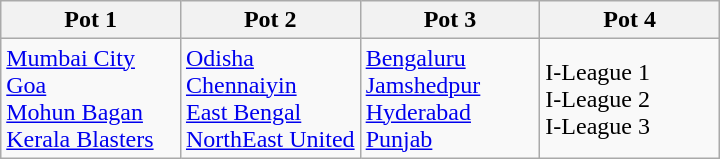<table class="wikitable">
<tr>
<th width=25%>Pot 1</th>
<th width=25%>Pot 2</th>
<th width=25%>Pot 3</th>
<th width=25%>Pot 4</th>
</tr>
<tr>
<td><a href='#'>Mumbai City</a><br> <a href='#'>Goa</a><br> <a href='#'>Mohun Bagan</a><br> <a href='#'>Kerala Blasters</a></td>
<td><a href='#'>Odisha</a><br> <a href='#'>Chennaiyin</a><br><a href='#'>East Bengal</a><br> <a href='#'>NorthEast United</a></td>
<td><a href='#'>Bengaluru</a> <br> <a href='#'>Jamshedpur</a> <br> <a href='#'>Hyderabad</a> <br> <a href='#'>Punjab</a></td>
<td>I-League 1 <br> I-League 2 <br> I-League 3</td>
</tr>
</table>
